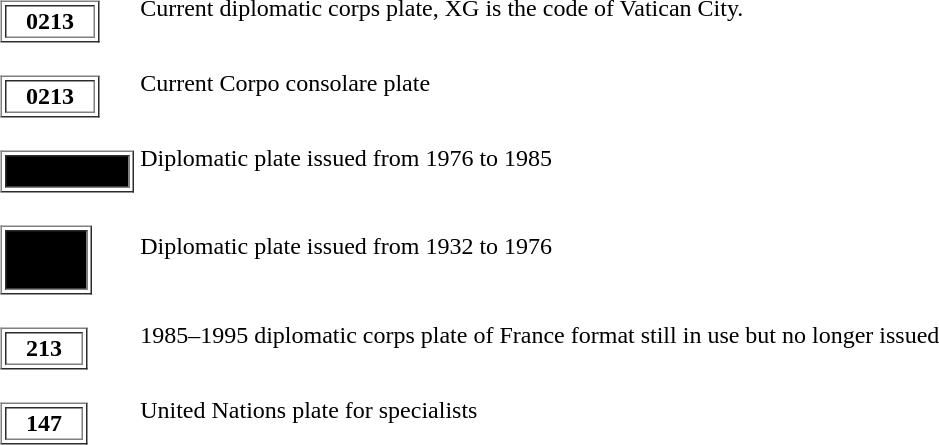<table>
<tr>
<td><br><table border=1>
<tr>
<td>  <strong></strong> <strong>0213</strong> <strong></strong>  </td>
</tr>
</table>
</td>
<td>Current diplomatic corps plate, XG is the code of Vatican City.</td>
</tr>
<tr>
<td><br><table border=1>
<tr>
<td>  <strong></strong> <strong>0213</strong> <strong></strong>  </td>
</tr>
</table>
</td>
<td>Current Corpo consolare plate</td>
</tr>
<tr>
<td><br><table border=1>
<tr bgcolor="#000000">
<td> <span><strong>CD 22926</strong></span>  </td>
</tr>
</table>
</td>
<td>Diplomatic plate issued from 1976 to 1985</td>
</tr>
<tr>
<td><br><table border=1>
<tr bgcolor="#000000">
<td>  <span><strong>CD 2</strong></span>  <br>  <span><strong>6421</strong></span></td>
</tr>
</table>
</td>
<td>Diplomatic plate issued from 1932 to 1976</td>
</tr>
<tr>
<td><br><table border=1>
<tr>
<td>  <strong></strong> <strong>213</strong> <strong></strong>  </td>
</tr>
</table>
</td>
<td>1985–1995 diplomatic corps plate of France format still in use but no longer issued</td>
</tr>
<tr>
<td><br><table border=1>
<tr>
<td>  <strong></strong> <strong>147</strong> <strong></strong>  </td>
</tr>
</table>
</td>
<td>United Nations plate for specialists</td>
</tr>
</table>
